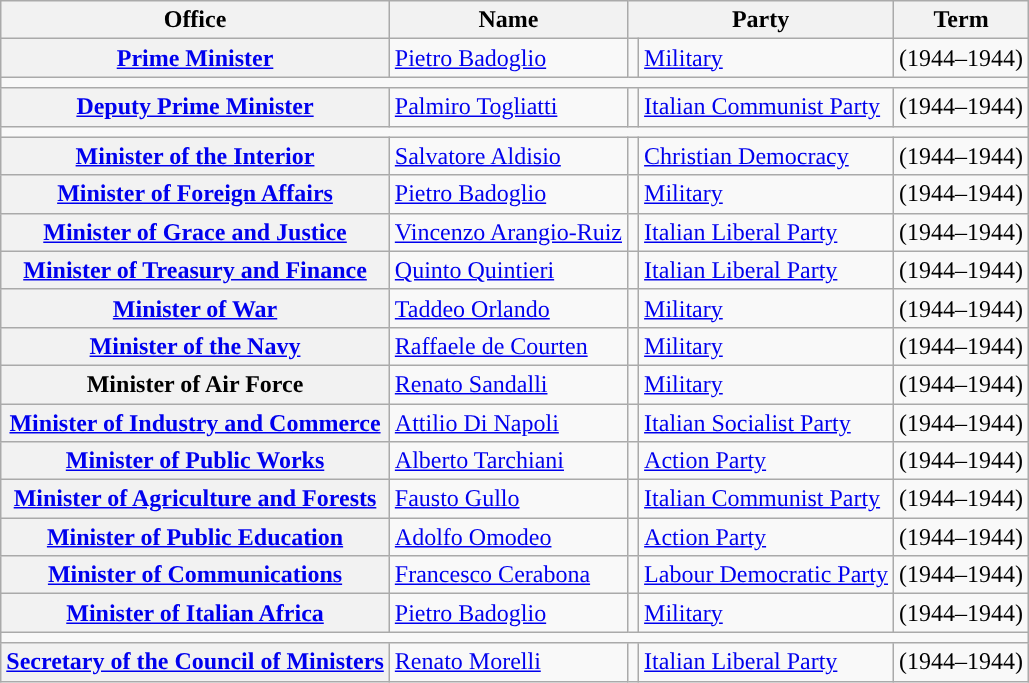<table class="wikitable" style="font-size: 100%;">
<tr>
<th>Office</th>
<th>Name</th>
<th colspan=2>Party</th>
<th>Term</th>
</tr>
<tr>
<th><a href='#'>Prime Minister</a></th>
<td><a href='#'>Pietro Badoglio</a></td>
<td style="color:inherit;background:"></td>
<td><a href='#'>Military</a></td>
<td>(1944–1944)</td>
</tr>
<tr>
<td colspan=5></td>
</tr>
<tr>
<th><a href='#'>Deputy Prime Minister</a></th>
<td><a href='#'>Palmiro Togliatti</a></td>
<td style="color:inherit;background:"></td>
<td><a href='#'>Italian Communist Party</a></td>
<td>(1944–1944)</td>
</tr>
<tr>
<td colspan=5></td>
</tr>
<tr>
<th><a href='#'>Minister of the Interior</a></th>
<td><a href='#'>Salvatore Aldisio</a></td>
<td style="color:inherit;background:"></td>
<td><a href='#'>Christian Democracy</a></td>
<td>(1944–1944)</td>
</tr>
<tr>
<th><a href='#'>Minister of Foreign Affairs</a></th>
<td><a href='#'>Pietro Badoglio</a></td>
<td style="color:inherit;background:"></td>
<td><a href='#'>Military</a></td>
<td>(1944–1944)</td>
</tr>
<tr>
<th><a href='#'>Minister of Grace and Justice</a></th>
<td><a href='#'>Vincenzo Arangio-Ruiz</a></td>
<td style="color:inherit;background:"></td>
<td><a href='#'>Italian Liberal Party</a></td>
<td>(1944–1944)</td>
</tr>
<tr>
<th><a href='#'>Minister of Treasury and Finance</a></th>
<td><a href='#'>Quinto Quintieri</a></td>
<td style="color:inherit;background:"></td>
<td><a href='#'>Italian Liberal Party</a></td>
<td>(1944–1944)</td>
</tr>
<tr>
<th><a href='#'>Minister of War</a></th>
<td><a href='#'>Taddeo Orlando</a></td>
<td style="color:inherit;background:"></td>
<td><a href='#'>Military</a></td>
<td>(1944–1944)</td>
</tr>
<tr>
<th><a href='#'>Minister of the Navy</a></th>
<td><a href='#'>Raffaele de Courten</a></td>
<td style="color:inherit;background:"></td>
<td><a href='#'>Military</a></td>
<td>(1944–1944)</td>
</tr>
<tr>
<th>Minister of Air Force</th>
<td><a href='#'>Renato Sandalli</a></td>
<td style="color:inherit;background:"></td>
<td><a href='#'>Military</a></td>
<td>(1944–1944)</td>
</tr>
<tr>
<th><a href='#'>Minister of Industry and Commerce</a></th>
<td><a href='#'>Attilio Di Napoli</a></td>
<td style="color:inherit;background:"></td>
<td><a href='#'>Italian Socialist Party</a></td>
<td>(1944–1944)</td>
</tr>
<tr>
<th><a href='#'>Minister of Public Works</a></th>
<td><a href='#'>Alberto Tarchiani</a></td>
<td style="color:inherit;background:"></td>
<td><a href='#'>Action Party</a></td>
<td>(1944–1944)</td>
</tr>
<tr>
<th><a href='#'>Minister of Agriculture and Forests</a></th>
<td><a href='#'>Fausto Gullo</a></td>
<td style="color:inherit;background:"></td>
<td><a href='#'>Italian Communist Party</a></td>
<td>(1944–1944)</td>
</tr>
<tr>
<th><a href='#'>Minister of Public Education</a></th>
<td><a href='#'>Adolfo Omodeo</a></td>
<td style="color:inherit;background:"></td>
<td><a href='#'>Action Party</a></td>
<td>(1944–1944)</td>
</tr>
<tr>
<th><a href='#'>Minister of Communications</a></th>
<td><a href='#'>Francesco Cerabona</a></td>
<td style="color:inherit;background:"></td>
<td><a href='#'>Labour Democratic Party</a></td>
<td>(1944–1944)</td>
</tr>
<tr>
<th><a href='#'>Minister of Italian Africa</a></th>
<td><a href='#'>Pietro Badoglio</a></td>
<td style="color:inherit;background:"></td>
<td><a href='#'>Military</a></td>
<td>(1944–1944)</td>
</tr>
<tr>
<td colspan=5></td>
</tr>
<tr>
<th><a href='#'>Secretary of the Council of Ministers</a></th>
<td><a href='#'>Renato Morelli</a></td>
<td style="color:inherit;background:"></td>
<td><a href='#'>Italian Liberal Party</a></td>
<td>(1944–1944)</td>
</tr>
</table>
